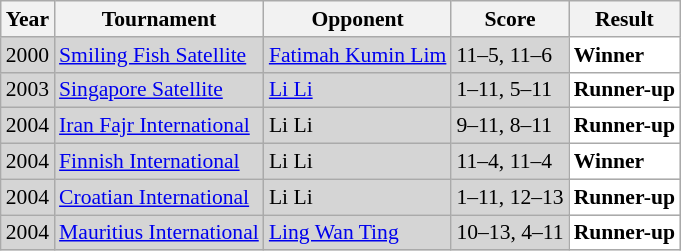<table class="sortable wikitable" style="font-size: 90%;">
<tr>
<th>Year</th>
<th>Tournament</th>
<th>Opponent</th>
<th>Score</th>
<th>Result</th>
</tr>
<tr style="background:#D5D5D5">
<td align="center">2000</td>
<td align="left"><a href='#'>Smiling Fish Satellite</a></td>
<td align="left"> <a href='#'>Fatimah Kumin Lim</a></td>
<td align="left">11–5, 11–6</td>
<td style="text-align:left; background:white"> <strong>Winner</strong></td>
</tr>
<tr style="background:#D5D5D5">
<td align="center">2003</td>
<td align="left"><a href='#'>Singapore Satellite</a></td>
<td align="left"> <a href='#'>Li Li</a></td>
<td align="left">1–11, 5–11</td>
<td style="text-align:left; background:white"> <strong>Runner-up</strong></td>
</tr>
<tr style="background:#D5D5D5">
<td align="center">2004</td>
<td align="left"><a href='#'>Iran Fajr International</a></td>
<td align="left"> Li Li</td>
<td align="left">9–11, 8–11</td>
<td style="text-align:left; background:white"> <strong>Runner-up</strong></td>
</tr>
<tr style="background:#D5D5D5">
<td align="center">2004</td>
<td align="left"><a href='#'>Finnish International</a></td>
<td align="left"> Li Li</td>
<td align="left">11–4, 11–4</td>
<td style="text-align:left; background:white"> <strong>Winner</strong></td>
</tr>
<tr style="background:#D5D5D5">
<td align="center">2004</td>
<td align="left"><a href='#'>Croatian International</a></td>
<td align="left"> Li Li</td>
<td align="left">1–11, 12–13</td>
<td style="text-align:left; background:white"> <strong>Runner-up</strong></td>
</tr>
<tr style="background:#D5D5D5">
<td align="center">2004</td>
<td align="left"><a href='#'>Mauritius International</a></td>
<td align="left"> <a href='#'>Ling Wan Ting</a></td>
<td align="left">10–13, 4–11</td>
<td style="text-align:left; background:white"> <strong>Runner-up</strong></td>
</tr>
</table>
